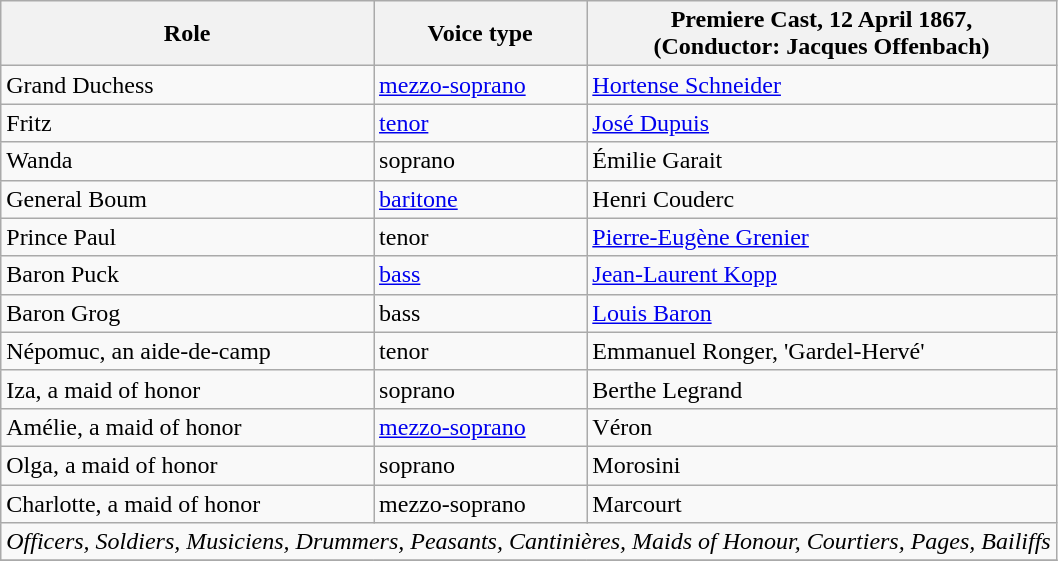<table class="wikitable">
<tr>
<th>Role</th>
<th>Voice type</th>
<th>Premiere Cast, 12 April 1867,<br>(Conductor: Jacques Offenbach)</th>
</tr>
<tr>
<td>Grand Duchess</td>
<td><a href='#'>mezzo-soprano</a></td>
<td><a href='#'>Hortense Schneider</a></td>
</tr>
<tr>
<td>Fritz</td>
<td><a href='#'>tenor</a></td>
<td><a href='#'>José Dupuis</a></td>
</tr>
<tr>
<td>Wanda</td>
<td>soprano</td>
<td>Émilie Garait</td>
</tr>
<tr>
<td>General Boum</td>
<td><a href='#'>baritone</a></td>
<td>Henri Couderc</td>
</tr>
<tr>
<td>Prince Paul</td>
<td>tenor</td>
<td><a href='#'>Pierre-Eugène Grenier</a></td>
</tr>
<tr>
<td>Baron Puck</td>
<td><a href='#'>bass</a></td>
<td><a href='#'>Jean-Laurent Kopp</a></td>
</tr>
<tr>
<td>Baron Grog</td>
<td>bass</td>
<td><a href='#'>Louis Baron</a></td>
</tr>
<tr>
<td>Népomuc, an aide-de-camp</td>
<td>tenor</td>
<td>Emmanuel Ronger, 'Gardel-Hervé'</td>
</tr>
<tr>
<td>Iza, a maid of honor</td>
<td>soprano</td>
<td>Berthe Legrand</td>
</tr>
<tr>
<td>Amélie, a maid of honor</td>
<td><a href='#'>mezzo-soprano</a></td>
<td>Véron</td>
</tr>
<tr>
<td>Olga, a maid of honor</td>
<td>soprano</td>
<td>Morosini</td>
</tr>
<tr>
<td>Charlotte, a maid of honor</td>
<td>mezzo-soprano</td>
<td>Marcourt</td>
</tr>
<tr>
<td colspan="3"><em> Officers, Soldiers, Musiciens, Drummers, Peasants, Cantinières, Maids of Honour, Courtiers, Pages, Bailiffs </em></td>
</tr>
<tr>
</tr>
</table>
